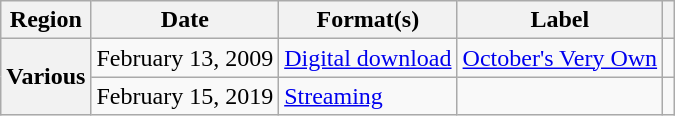<table class="wikitable plainrowheaders">
<tr>
<th scope="col">Region</th>
<th scope="col">Date</th>
<th scope="col">Format(s)</th>
<th scope="col">Label</th>
<th scope="col"></th>
</tr>
<tr>
<th scope="row" rowspan="2">Various</th>
<td>February 13, 2009</td>
<td><a href='#'>Digital download</a></td>
<td><a href='#'>October's Very Own</a></td>
<td></td>
</tr>
<tr>
<td>February 15, 2019</td>
<td><a href='#'>Streaming</a></td>
<td></td>
<td></td>
</tr>
</table>
